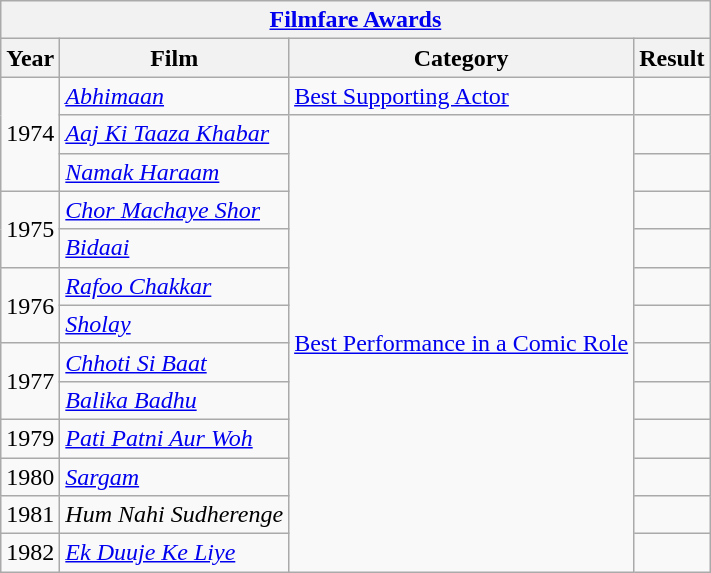<table class="wikitable sortable">
<tr>
<th colspan="4"><a href='#'>Filmfare Awards</a></th>
</tr>
<tr>
<th>Year</th>
<th>Film</th>
<th>Category</th>
<th>Result</th>
</tr>
<tr>
<td rowspan="3">1974</td>
<td><em><a href='#'>Abhimaan</a></em></td>
<td><a href='#'>Best Supporting Actor</a></td>
<td></td>
</tr>
<tr>
<td><em><a href='#'>Aaj Ki Taaza Khabar</a></em></td>
<td rowspan="12"><a href='#'>Best Performance in a Comic Role</a></td>
<td></td>
</tr>
<tr>
<td><em><a href='#'>Namak Haraam</a></em></td>
<td></td>
</tr>
<tr>
<td rowspan="2">1975</td>
<td><em><a href='#'>Chor Machaye Shor</a></em></td>
<td></td>
</tr>
<tr>
<td><em><a href='#'>Bidaai</a></em></td>
<td></td>
</tr>
<tr>
<td rowspan="2">1976</td>
<td><em><a href='#'>Rafoo Chakkar</a></em></td>
<td></td>
</tr>
<tr>
<td><em><a href='#'>Sholay</a></em></td>
<td></td>
</tr>
<tr>
<td rowspan="2">1977</td>
<td><em><a href='#'>Chhoti Si Baat</a></em></td>
<td></td>
</tr>
<tr>
<td><em><a href='#'>Balika Badhu</a></em></td>
<td></td>
</tr>
<tr>
<td>1979</td>
<td><em><a href='#'>Pati Patni Aur Woh</a></em></td>
<td></td>
</tr>
<tr>
<td>1980</td>
<td><em><a href='#'>Sargam</a></em></td>
<td></td>
</tr>
<tr>
<td>1981</td>
<td><em>Hum Nahi Sudherenge</em></td>
<td></td>
</tr>
<tr>
<td>1982</td>
<td><em><a href='#'>Ek Duuje Ke Liye</a></em></td>
<td></td>
</tr>
</table>
